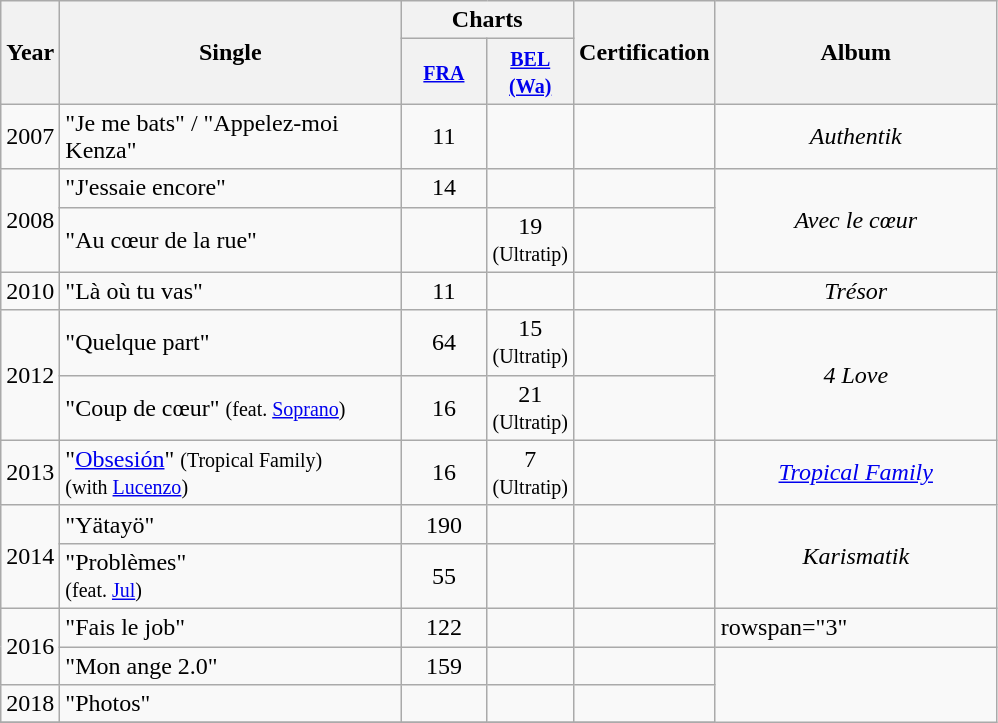<table class="wikitable">
<tr>
<th align="center" rowspan="2">Year</th>
<th align="center" rowspan="2" width="220">Single</th>
<th align="center" colspan="2">Charts</th>
<th align="center" rowspan="2" width="70">Certification</th>
<th align="center" rowspan="2" width="180">Album</th>
</tr>
<tr>
<th width="50"><small><a href='#'>FRA</a></small><br></th>
<th width="50"><small><a href='#'>BEL <br>(Wa)</a></small><br></th>
</tr>
<tr>
<td align="center">2007</td>
<td>"Je me bats" / "Appelez-moi Kenza"</td>
<td align="center">11</td>
<td align="center"></td>
<td align="center"></td>
<td align="center"><em>Authentik</em></td>
</tr>
<tr>
<td align="center" rowspan=2>2008</td>
<td>"J'essaie encore"</td>
<td align="center">14</td>
<td align="center"></td>
<td align="center"></td>
<td align="center" rowspan=2><em>Avec le cœur</em></td>
</tr>
<tr>
<td>"Au cœur de la rue"</td>
<td align="center"></td>
<td align="center">19<br><small>(Ultratip)</small></td>
<td align="center"></td>
</tr>
<tr>
<td align="center">2010</td>
<td>"Là où tu vas"</td>
<td align="center">11</td>
<td align="center"></td>
<td align="center"></td>
<td align="center"><em>Trésor</em></td>
</tr>
<tr>
<td align="center" rowspan=2>2012</td>
<td>"Quelque part"</td>
<td align="center">64</td>
<td align="center">15<br><small>(Ultratip)</small></td>
<td align="center"></td>
<td align="center" rowspan=2><em>4 Love</em></td>
</tr>
<tr>
<td>"Coup de cœur" <small>(feat. <a href='#'>Soprano</a>)</small></td>
<td align="center">16</td>
<td align="center">21<br><small>(Ultratip)</small></td>
<td align="center"></td>
</tr>
<tr>
<td align="center">2013</td>
<td>"<a href='#'>Obsesión</a>" <small>(Tropical Family)</small><br><small>(with <a href='#'>Lucenzo</a>)</small></td>
<td align="center">16</td>
<td align="center">7<br><small>(Ultratip)</small></td>
<td align="center"></td>
<td align="center"><em><a href='#'>Tropical Family</a></em></td>
</tr>
<tr>
<td align="center" rowspan=2>2014</td>
<td>"Yätayö"</td>
<td align="center">190</td>
<td align="center"></td>
<td align="center"></td>
<td align="center" rowspan=2><em>Karismatik</em></td>
</tr>
<tr>
<td>"Problèmes" <br><small>(feat. <a href='#'>Jul</a>)</small></td>
<td align="center">55</td>
<td align="center"></td>
<td align="center"></td>
</tr>
<tr>
<td align="center" rowspan="2">2016</td>
<td>"Fais le job"</td>
<td align="center">122</td>
<td align="center"></td>
<td align="center"></td>
<td>rowspan="3" </td>
</tr>
<tr>
<td>"Mon ange 2.0"</td>
<td align="center">159<br></td>
<td align="center"></td>
<td align="center"></td>
</tr>
<tr>
<td align="center">2018</td>
<td>"Photos"</td>
<td align="center"></td>
<td align="center"></td>
<td align="center"></td>
</tr>
<tr>
</tr>
</table>
